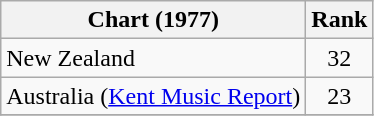<table class="wikitable">
<tr>
<th align="left">Chart (1977)</th>
<th style="text-align:center;">Rank</th>
</tr>
<tr>
<td>New Zealand</td>
<td style="text-align:center;">32</td>
</tr>
<tr>
<td>Australia (<a href='#'>Kent Music Report</a>)</td>
<td style="text-align:center;">23</td>
</tr>
<tr>
</tr>
</table>
